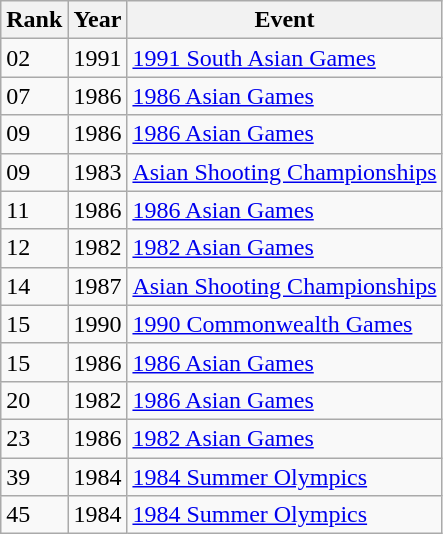<table class="wikitable">
<tr>
<th>Rank</th>
<th>Year</th>
<th>Event</th>
</tr>
<tr>
<td>02</td>
<td>1991</td>
<td><a href='#'>1991 South Asian Games</a></td>
</tr>
<tr>
<td>07</td>
<td>1986</td>
<td><a href='#'>1986 Asian Games</a></td>
</tr>
<tr>
<td>09</td>
<td>1986</td>
<td><a href='#'>1986 Asian Games</a></td>
</tr>
<tr>
<td>09</td>
<td>1983</td>
<td><a href='#'>Asian Shooting Championships</a></td>
</tr>
<tr>
<td>11</td>
<td>1986</td>
<td><a href='#'>1986 Asian Games</a></td>
</tr>
<tr>
<td>12</td>
<td>1982</td>
<td><a href='#'>1982 Asian Games</a></td>
</tr>
<tr>
<td>14</td>
<td>1987</td>
<td><a href='#'>Asian Shooting Championships</a></td>
</tr>
<tr>
<td>15</td>
<td>1990</td>
<td><a href='#'>1990 Commonwealth Games</a></td>
</tr>
<tr>
<td>15</td>
<td>1986</td>
<td><a href='#'>1986 Asian Games</a></td>
</tr>
<tr>
<td>20</td>
<td>1982</td>
<td><a href='#'>1986 Asian Games</a></td>
</tr>
<tr>
<td>23</td>
<td>1986</td>
<td><a href='#'>1982 Asian Games</a></td>
</tr>
<tr>
<td>39</td>
<td>1984</td>
<td><a href='#'>1984 Summer Olympics</a></td>
</tr>
<tr>
<td>45</td>
<td>1984</td>
<td><a href='#'>1984 Summer Olympics</a></td>
</tr>
</table>
